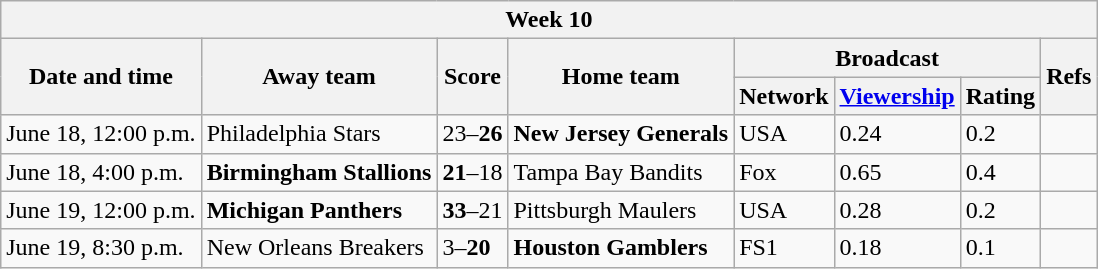<table class="wikitable">
<tr>
<th colspan="8">Week 10</th>
</tr>
<tr>
<th rowspan="2">Date and time</th>
<th rowspan="2">Away team</th>
<th rowspan="2">Score</th>
<th rowspan="2">Home team</th>
<th colspan="3">Broadcast</th>
<th rowspan="2">Refs</th>
</tr>
<tr>
<th>Network</th>
<th><a href='#'>Viewership</a><br></th>
<th>Rating<br></th>
</tr>
<tr>
<td>June 18, 12:00 p.m.</td>
<td>Philadelphia Stars</td>
<td>23–<strong>26</strong></td>
<td><strong>New Jersey Generals</strong></td>
<td>USA</td>
<td>0.24</td>
<td>0.2</td>
<td></td>
</tr>
<tr>
<td>June 18, 4:00 p.m.</td>
<td><strong>Birmingham Stallions</strong></td>
<td><strong>21</strong>–18</td>
<td>Tampa Bay Bandits</td>
<td>Fox</td>
<td>0.65</td>
<td>0.4</td>
<td></td>
</tr>
<tr>
<td>June 19, 12:00 p.m.</td>
<td><strong>Michigan Panthers</strong></td>
<td><strong>33</strong>–21</td>
<td>Pittsburgh Maulers</td>
<td>USA</td>
<td>0.28</td>
<td>0.2</td>
<td></td>
</tr>
<tr>
<td>June 19, 8:30 p.m.</td>
<td>New Orleans Breakers</td>
<td>3–<strong>20</strong></td>
<td><strong>Houston Gamblers</strong></td>
<td>FS1</td>
<td>0.18</td>
<td>0.1</td>
<td></td>
</tr>
</table>
